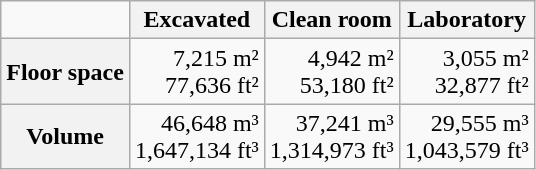<table class=wikitable style="text-align:right">
<tr>
<td></td>
<th>Excavated</th>
<th>Clean room</th>
<th>Laboratory</th>
</tr>
<tr>
<th>Floor space</th>
<td>7,215 m²<br>77,636 ft²</td>
<td>4,942 m²<br>53,180 ft²</td>
<td>3,055 m²<br>32,877 ft²</td>
</tr>
<tr>
<th>Volume</th>
<td>46,648 m³<br>1,647,134 ft³</td>
<td>37,241 m³<br>1,314,973 ft³</td>
<td>29,555 m³<br>1,043,579 ft³</td>
</tr>
</table>
